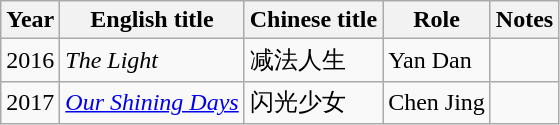<table class="wikitable">
<tr>
<th>Year</th>
<th>English title</th>
<th>Chinese title</th>
<th>Role</th>
<th>Notes</th>
</tr>
<tr>
<td>2016</td>
<td><em>The Light</em></td>
<td>减法人生</td>
<td>Yan Dan</td>
<td></td>
</tr>
<tr>
<td>2017</td>
<td><em><a href='#'>Our Shining Days</a></em></td>
<td>闪光少女</td>
<td>Chen Jing</td>
<td></td>
</tr>
</table>
